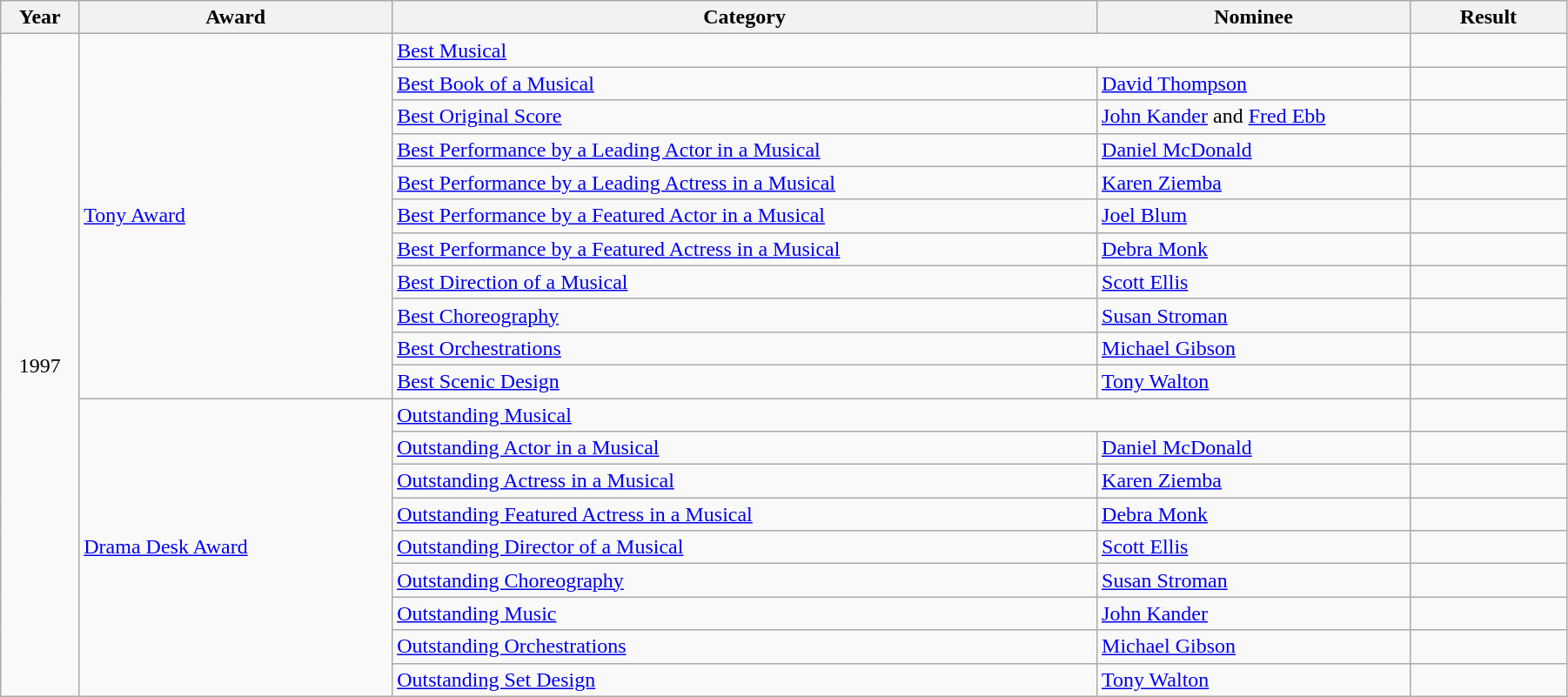<table class="wikitable" width="95%">
<tr>
<th width="5%">Year</th>
<th width="20%">Award</th>
<th width="45%">Category</th>
<th width="20%">Nominee</th>
<th width="10%">Result</th>
</tr>
<tr>
<td rowspan="20" align="center">1997</td>
<td rowspan="11"><a href='#'>Tony Award</a></td>
<td colspan="2"><a href='#'>Best Musical</a></td>
<td></td>
</tr>
<tr>
<td><a href='#'>Best Book of a Musical</a></td>
<td><a href='#'>David Thompson</a></td>
<td></td>
</tr>
<tr>
<td><a href='#'>Best Original Score</a></td>
<td><a href='#'>John Kander</a> and <a href='#'>Fred Ebb</a></td>
<td></td>
</tr>
<tr>
<td><a href='#'>Best Performance by a Leading Actor in a Musical</a></td>
<td><a href='#'>Daniel McDonald</a></td>
<td></td>
</tr>
<tr>
<td><a href='#'>Best Performance by a Leading Actress in a Musical</a></td>
<td><a href='#'>Karen Ziemba</a></td>
<td></td>
</tr>
<tr>
<td><a href='#'>Best Performance by a Featured Actor in a Musical</a></td>
<td><a href='#'>Joel Blum</a></td>
<td></td>
</tr>
<tr>
<td><a href='#'>Best Performance by a Featured Actress in a Musical</a></td>
<td><a href='#'>Debra Monk</a></td>
<td></td>
</tr>
<tr>
<td><a href='#'>Best Direction of a Musical</a></td>
<td><a href='#'>Scott Ellis</a></td>
<td></td>
</tr>
<tr>
<td><a href='#'>Best Choreography</a></td>
<td><a href='#'>Susan Stroman</a></td>
<td></td>
</tr>
<tr>
<td><a href='#'>Best Orchestrations</a></td>
<td><a href='#'>Michael Gibson</a></td>
<td></td>
</tr>
<tr>
<td><a href='#'>Best Scenic Design</a></td>
<td><a href='#'>Tony Walton</a></td>
<td></td>
</tr>
<tr>
<td rowspan="9"><a href='#'>Drama Desk Award</a></td>
<td colspan="2"><a href='#'>Outstanding Musical</a></td>
<td></td>
</tr>
<tr>
<td><a href='#'>Outstanding Actor in a Musical</a></td>
<td><a href='#'>Daniel McDonald</a></td>
<td></td>
</tr>
<tr>
<td><a href='#'>Outstanding Actress in a Musical</a></td>
<td><a href='#'>Karen Ziemba</a></td>
<td></td>
</tr>
<tr>
<td><a href='#'>Outstanding Featured Actress in a Musical</a></td>
<td><a href='#'>Debra Monk</a></td>
<td></td>
</tr>
<tr>
<td><a href='#'>Outstanding Director of a Musical</a></td>
<td><a href='#'>Scott Ellis</a></td>
<td></td>
</tr>
<tr>
<td><a href='#'>Outstanding Choreography</a></td>
<td><a href='#'>Susan Stroman</a></td>
<td></td>
</tr>
<tr>
<td><a href='#'>Outstanding Music</a></td>
<td><a href='#'>John Kander</a></td>
<td></td>
</tr>
<tr>
<td><a href='#'>Outstanding Orchestrations</a></td>
<td><a href='#'>Michael Gibson</a></td>
<td></td>
</tr>
<tr>
<td><a href='#'>Outstanding Set Design</a></td>
<td><a href='#'>Tony Walton</a></td>
<td></td>
</tr>
</table>
